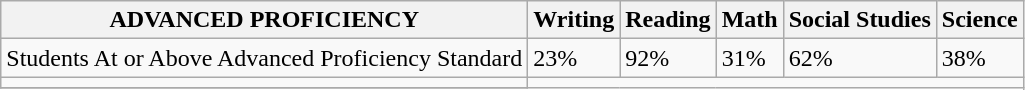<table class="wikitable">
<tr>
<th>ADVANCED PROFICIENCY</th>
<th>Writing</th>
<th>Reading</th>
<th>Math</th>
<th>Social Studies</th>
<th>Science</th>
</tr>
<tr>
<td>Students At or Above Advanced Proficiency Standard</td>
<td>23%</td>
<td>92%</td>
<td>31%</td>
<td>62%</td>
<td>38%</td>
</tr>
<tr>
<td></td>
</tr>
<tr>
</tr>
</table>
